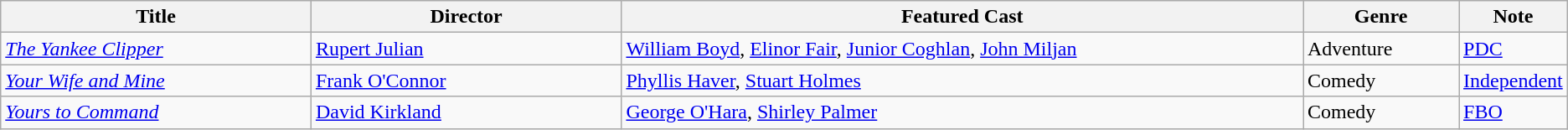<table class="wikitable">
<tr>
<th style="width:20%;">Title</th>
<th style="width:20%;">Director</th>
<th style="width:44%;">Featured Cast</th>
<th style="width:10%;">Genre</th>
<th style="width:10%;">Note</th>
</tr>
<tr>
<td><em><a href='#'>The Yankee Clipper</a></em></td>
<td><a href='#'>Rupert Julian</a></td>
<td><a href='#'>William Boyd</a>, <a href='#'>Elinor Fair</a>, <a href='#'>Junior Coghlan</a>, <a href='#'>John Miljan</a></td>
<td>Adventure</td>
<td><a href='#'>PDC</a></td>
</tr>
<tr>
<td><em><a href='#'>Your Wife and Mine</a></em></td>
<td><a href='#'>Frank O'Connor</a></td>
<td><a href='#'>Phyllis Haver</a>, <a href='#'>Stuart Holmes</a></td>
<td>Comedy</td>
<td><a href='#'>Independent</a></td>
</tr>
<tr>
<td><em><a href='#'>Yours to Command</a></em></td>
<td><a href='#'>David Kirkland</a></td>
<td><a href='#'>George O'Hara</a>, <a href='#'>Shirley Palmer</a></td>
<td>Comedy</td>
<td><a href='#'>FBO</a></td>
</tr>
</table>
